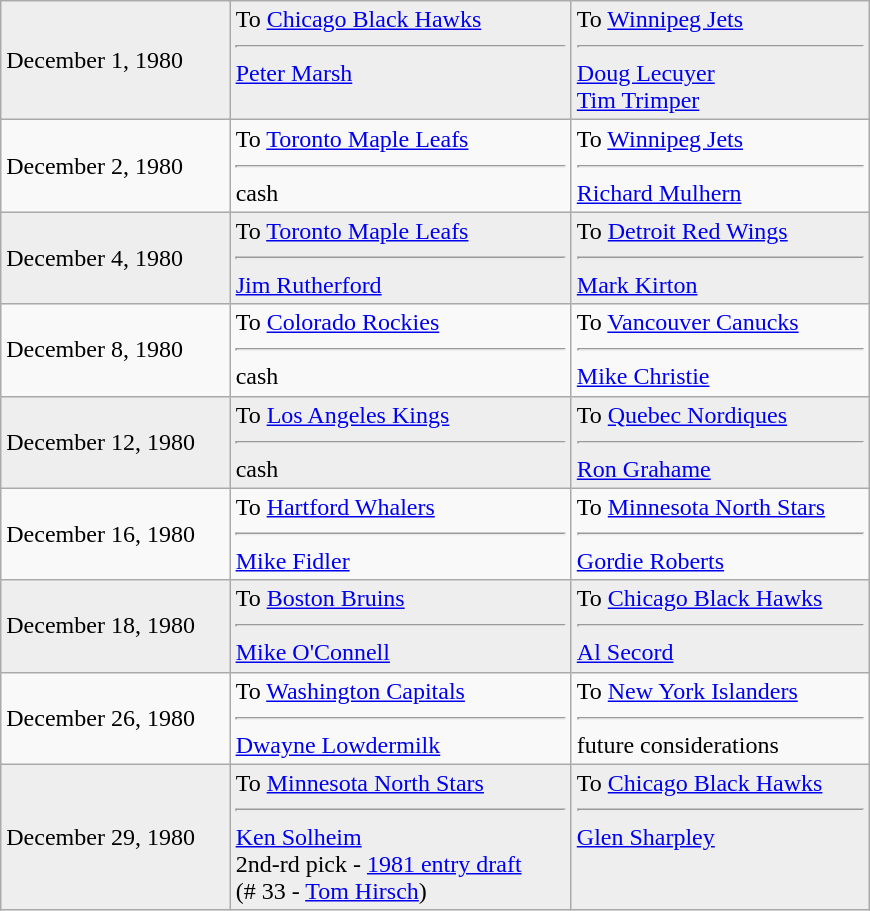<table class="wikitable" style="border:1px solid #999; width:580px;">
<tr style="background:#eee;">
<td>December 1, 1980</td>
<td valign="top">To <a href='#'>Chicago Black Hawks</a><hr><a href='#'>Peter Marsh</a></td>
<td valign="top">To <a href='#'>Winnipeg Jets</a><hr><a href='#'>Doug Lecuyer</a><br><a href='#'>Tim Trimper</a></td>
</tr>
<tr>
<td>December 2, 1980</td>
<td valign="top">To <a href='#'>Toronto Maple Leafs</a><hr>cash</td>
<td valign="top">To <a href='#'>Winnipeg Jets</a><hr><a href='#'>Richard Mulhern</a></td>
</tr>
<tr style="background:#eee;">
<td>December 4, 1980</td>
<td valign="top">To <a href='#'>Toronto Maple Leafs</a><hr><a href='#'>Jim Rutherford</a></td>
<td valign="top">To <a href='#'>Detroit Red Wings</a><hr><a href='#'>Mark Kirton</a></td>
</tr>
<tr>
<td>December 8, 1980</td>
<td valign="top">To <a href='#'>Colorado Rockies</a><hr>cash</td>
<td valign="top">To <a href='#'>Vancouver Canucks</a><hr><a href='#'>Mike Christie</a></td>
</tr>
<tr style="background:#eee;">
<td>December 12, 1980</td>
<td valign="top">To <a href='#'>Los Angeles Kings</a><hr>cash</td>
<td valign="top">To <a href='#'>Quebec Nordiques</a><hr><a href='#'>Ron Grahame</a></td>
</tr>
<tr>
<td>December 16, 1980</td>
<td valign="top">To <a href='#'>Hartford Whalers</a><hr><a href='#'>Mike Fidler</a></td>
<td valign="top">To <a href='#'>Minnesota North Stars</a><hr><a href='#'>Gordie Roberts</a></td>
</tr>
<tr style="background:#eee;">
<td>December 18, 1980</td>
<td valign="top">To <a href='#'>Boston Bruins</a><hr><a href='#'>Mike O'Connell</a></td>
<td valign="top">To <a href='#'>Chicago Black Hawks</a><hr><a href='#'>Al Secord</a></td>
</tr>
<tr>
<td>December 26, 1980</td>
<td valign="top">To <a href='#'>Washington Capitals</a><hr><a href='#'>Dwayne Lowdermilk</a></td>
<td valign="top">To <a href='#'>New York Islanders</a><hr>future considerations</td>
</tr>
<tr style="background:#eee;">
<td>December 29, 1980</td>
<td valign="top">To <a href='#'>Minnesota North Stars</a><hr><a href='#'>Ken Solheim</a><br>2nd-rd pick - <a href='#'>1981 entry draft</a><br>(# 33 - <a href='#'>Tom Hirsch</a>)</td>
<td valign="top">To <a href='#'>Chicago Black Hawks</a><hr><a href='#'>Glen Sharpley</a></td>
</tr>
</table>
